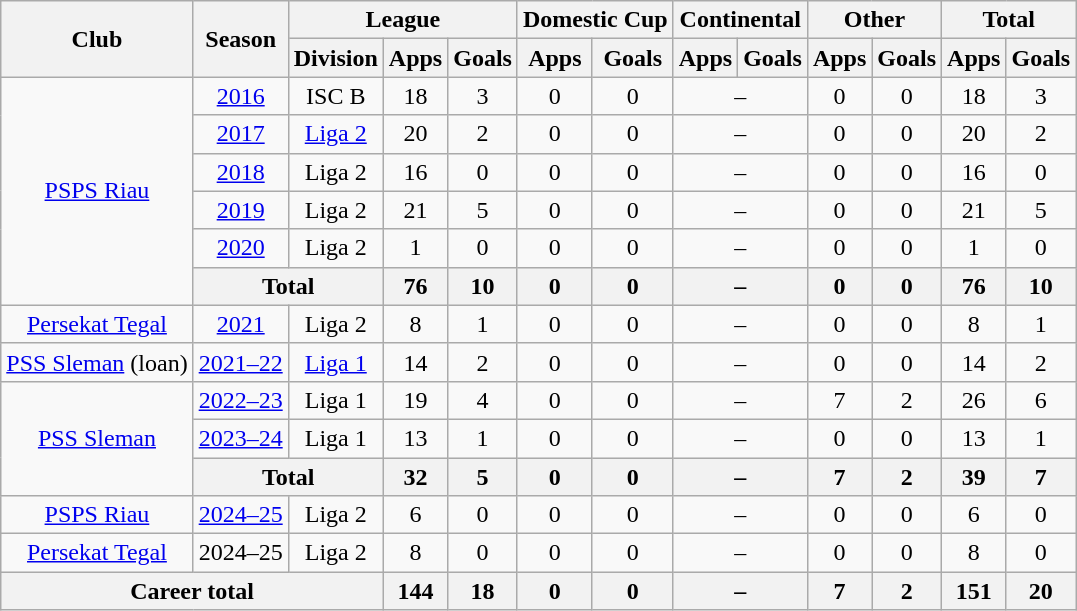<table class="wikitable" style="text-align: center">
<tr>
<th rowspan="2">Club</th>
<th rowspan="2">Season</th>
<th colspan="3">League</th>
<th colspan="2">Domestic Cup</th>
<th colspan="2">Continental</th>
<th colspan="2">Other</th>
<th colspan="2">Total</th>
</tr>
<tr>
<th>Division</th>
<th>Apps</th>
<th>Goals</th>
<th>Apps</th>
<th>Goals</th>
<th>Apps</th>
<th>Goals</th>
<th>Apps</th>
<th>Goals</th>
<th>Apps</th>
<th>Goals</th>
</tr>
<tr>
<td rowspan="6"><a href='#'>PSPS Riau</a></td>
<td><a href='#'>2016</a></td>
<td rowspan="1" valign="center">ISC B</td>
<td>18</td>
<td>3</td>
<td>0</td>
<td>0</td>
<td colspan="2">–</td>
<td>0</td>
<td>0</td>
<td>18</td>
<td>3</td>
</tr>
<tr>
<td><a href='#'>2017</a></td>
<td rowspan="1" valign="center"><a href='#'>Liga 2</a></td>
<td>20</td>
<td>2</td>
<td>0</td>
<td>0</td>
<td colspan="2">–</td>
<td>0</td>
<td>0</td>
<td>20</td>
<td>2</td>
</tr>
<tr>
<td><a href='#'>2018</a></td>
<td rowspan="1" valign="center">Liga 2</td>
<td>16</td>
<td>0</td>
<td>0</td>
<td>0</td>
<td colspan="2">–</td>
<td>0</td>
<td>0</td>
<td>16</td>
<td>0</td>
</tr>
<tr>
<td><a href='#'>2019</a></td>
<td rowspan="1" valign="center">Liga 2</td>
<td>21</td>
<td>5</td>
<td>0</td>
<td>0</td>
<td colspan="2">–</td>
<td>0</td>
<td>0</td>
<td>21</td>
<td>5</td>
</tr>
<tr>
<td><a href='#'>2020</a></td>
<td rowspan="1" valign="center">Liga 2</td>
<td>1</td>
<td>0</td>
<td>0</td>
<td>0</td>
<td colspan="2">–</td>
<td>0</td>
<td>0</td>
<td>1</td>
<td>0</td>
</tr>
<tr>
<th colspan="2">Total</th>
<th>76</th>
<th>10</th>
<th>0</th>
<th>0</th>
<th colspan="2">–</th>
<th>0</th>
<th>0</th>
<th>76</th>
<th>10</th>
</tr>
<tr>
<td rowspan="1"><a href='#'>Persekat Tegal</a></td>
<td><a href='#'>2021</a></td>
<td rowspan="1" valign="center">Liga 2</td>
<td>8</td>
<td>1</td>
<td>0</td>
<td>0</td>
<td colspan="2">–</td>
<td>0</td>
<td>0</td>
<td>8</td>
<td>1</td>
</tr>
<tr>
<td rowspan="1"><a href='#'>PSS Sleman</a> (loan)</td>
<td><a href='#'>2021–22</a></td>
<td rowspan="1" valign="center"><a href='#'>Liga 1</a></td>
<td>14</td>
<td>2</td>
<td>0</td>
<td>0</td>
<td colspan="2">–</td>
<td>0</td>
<td>0</td>
<td>14</td>
<td>2</td>
</tr>
<tr>
<td rowspan="3"><a href='#'>PSS Sleman</a></td>
<td><a href='#'>2022–23</a></td>
<td rowspan="1" valign="center">Liga 1</td>
<td>19</td>
<td>4</td>
<td>0</td>
<td>0</td>
<td colspan="2">–</td>
<td>7</td>
<td>2</td>
<td>26</td>
<td>6</td>
</tr>
<tr>
<td><a href='#'>2023–24</a></td>
<td>Liga 1</td>
<td>13</td>
<td>1</td>
<td>0</td>
<td>0</td>
<td colspan="2">–</td>
<td>0</td>
<td>0</td>
<td>13</td>
<td>1</td>
</tr>
<tr>
<th colspan="2">Total</th>
<th>32</th>
<th>5</th>
<th>0</th>
<th>0</th>
<th colspan="2">–</th>
<th>7</th>
<th>2</th>
<th>39</th>
<th>7</th>
</tr>
<tr>
<td rowspan="1"><a href='#'>PSPS Riau</a></td>
<td><a href='#'>2024–25</a></td>
<td rowspan="1" valign="center">Liga 2</td>
<td>6</td>
<td>0</td>
<td>0</td>
<td>0</td>
<td colspan="2">–</td>
<td>0</td>
<td>0</td>
<td>6</td>
<td>0</td>
</tr>
<tr>
<td rowspan="1"><a href='#'>Persekat Tegal</a></td>
<td>2024–25</td>
<td rowspan="1">Liga 2</td>
<td>8</td>
<td>0</td>
<td>0</td>
<td>0</td>
<td colspan="2">–</td>
<td>0</td>
<td>0</td>
<td>8</td>
<td>0</td>
</tr>
<tr>
<th colspan=3>Career total</th>
<th>144</th>
<th>18</th>
<th>0</th>
<th>0</th>
<th colspan="2">–</th>
<th>7</th>
<th>2</th>
<th>151</th>
<th>20</th>
</tr>
</table>
